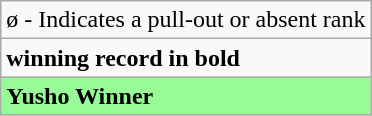<table class="wikitable">
<tr>
<td>ø - Indicates a pull-out or absent rank</td>
</tr>
<tr>
<td><strong>winning record in bold</strong></td>
</tr>
<tr>
<td style="background: PaleGreen;"><strong>Yusho Winner</strong></td>
</tr>
</table>
